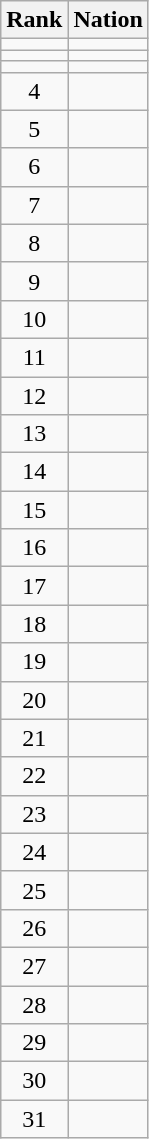<table class="wikitable sortable" style="text-align:left">
<tr>
<th>Rank</th>
<th>Nation</th>
</tr>
<tr>
<td align="center"></td>
<td></td>
</tr>
<tr>
<td align="center"></td>
<td></td>
</tr>
<tr>
<td align="center"></td>
<td></td>
</tr>
<tr>
<td align="center">4</td>
<td></td>
</tr>
<tr>
<td align="center">5</td>
<td></td>
</tr>
<tr>
<td align="center">6</td>
<td></td>
</tr>
<tr>
<td align="center">7</td>
<td></td>
</tr>
<tr>
<td align="center">8</td>
<td></td>
</tr>
<tr>
<td align="center">9</td>
<td></td>
</tr>
<tr>
<td align="center">10</td>
<td></td>
</tr>
<tr>
<td align="center">11</td>
<td></td>
</tr>
<tr>
<td align="center">12</td>
<td></td>
</tr>
<tr>
<td align="center">13</td>
<td></td>
</tr>
<tr>
<td align="center">14</td>
<td></td>
</tr>
<tr>
<td align="center">15</td>
<td></td>
</tr>
<tr>
<td align="center">16</td>
<td></td>
</tr>
<tr>
<td align="center">17</td>
<td></td>
</tr>
<tr>
<td align="center">18</td>
<td></td>
</tr>
<tr>
<td align="center">19</td>
<td></td>
</tr>
<tr>
<td align="center">20</td>
<td></td>
</tr>
<tr>
<td align="center">21</td>
<td></td>
</tr>
<tr>
<td align="center">22</td>
<td></td>
</tr>
<tr>
<td align="center">23</td>
<td></td>
</tr>
<tr>
<td align="center">24</td>
<td></td>
</tr>
<tr>
<td align="center">25</td>
<td></td>
</tr>
<tr>
<td align="center">26</td>
<td></td>
</tr>
<tr>
<td align="center">27</td>
<td></td>
</tr>
<tr>
<td align="center">28</td>
<td></td>
</tr>
<tr>
<td align="center">29</td>
<td></td>
</tr>
<tr>
<td align="center">30</td>
<td></td>
</tr>
<tr>
<td align="center">31</td>
<td></td>
</tr>
</table>
